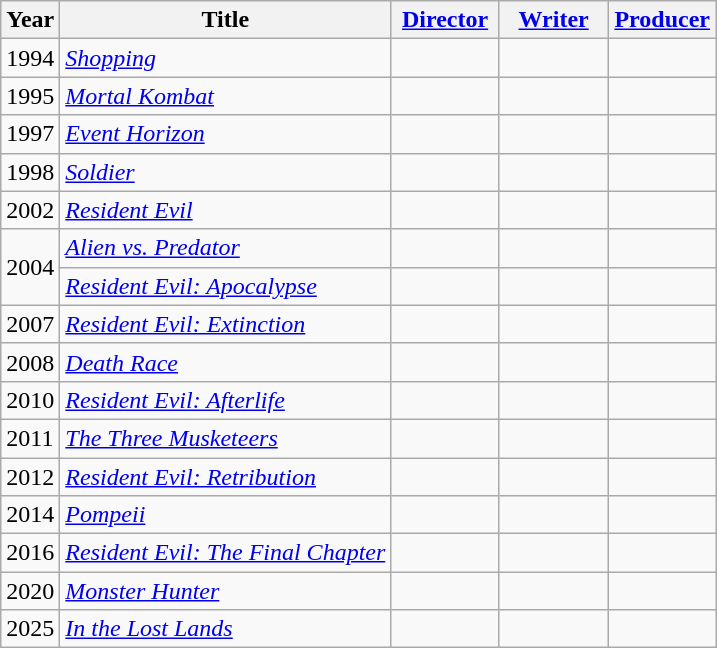<table class="wikitable">
<tr>
<th>Year</th>
<th>Title</th>
<th width=65><a href='#'>Director</a></th>
<th width=65><a href='#'>Writer</a></th>
<th width=65><a href='#'>Producer</a></th>
</tr>
<tr>
<td>1994</td>
<td><em><a href='#'>Shopping</a></em></td>
<td></td>
<td></td>
<td></td>
</tr>
<tr>
<td>1995</td>
<td><em><a href='#'>Mortal Kombat</a></em></td>
<td></td>
<td></td>
<td></td>
</tr>
<tr>
<td>1997</td>
<td><em><a href='#'>Event Horizon</a></em></td>
<td></td>
<td></td>
<td></td>
</tr>
<tr>
<td>1998</td>
<td><em><a href='#'>Soldier</a></em></td>
<td></td>
<td></td>
<td></td>
</tr>
<tr>
<td>2002</td>
<td><em><a href='#'>Resident Evil</a></em></td>
<td></td>
<td></td>
<td></td>
</tr>
<tr>
<td rowspan=2>2004</td>
<td><em><a href='#'>Alien vs. Predator</a></em></td>
<td></td>
<td></td>
<td></td>
</tr>
<tr>
<td><em><a href='#'>Resident Evil: Apocalypse</a></em></td>
<td></td>
<td></td>
<td></td>
</tr>
<tr>
<td>2007</td>
<td><em><a href='#'>Resident Evil: Extinction</a></em></td>
<td></td>
<td></td>
<td></td>
</tr>
<tr>
<td>2008</td>
<td><em><a href='#'>Death Race</a></em></td>
<td></td>
<td></td>
<td></td>
</tr>
<tr>
<td>2010</td>
<td><em><a href='#'>Resident Evil: Afterlife</a></em></td>
<td></td>
<td></td>
<td></td>
</tr>
<tr>
<td>2011</td>
<td><em><a href='#'>The Three Musketeers</a></em></td>
<td></td>
<td></td>
<td></td>
</tr>
<tr>
<td>2012</td>
<td><em><a href='#'>Resident Evil: Retribution</a></em></td>
<td></td>
<td></td>
<td></td>
</tr>
<tr>
<td>2014</td>
<td><em><a href='#'>Pompeii</a></em></td>
<td></td>
<td></td>
<td></td>
</tr>
<tr>
<td>2016</td>
<td><em><a href='#'>Resident Evil: The Final Chapter</a></em></td>
<td></td>
<td></td>
<td></td>
</tr>
<tr>
<td>2020</td>
<td><em><a href='#'>Monster Hunter</a></em></td>
<td></td>
<td></td>
<td></td>
</tr>
<tr>
<td>2025</td>
<td><em><a href='#'>In the Lost Lands</a></em></td>
<td></td>
<td></td>
<td></td>
</tr>
</table>
